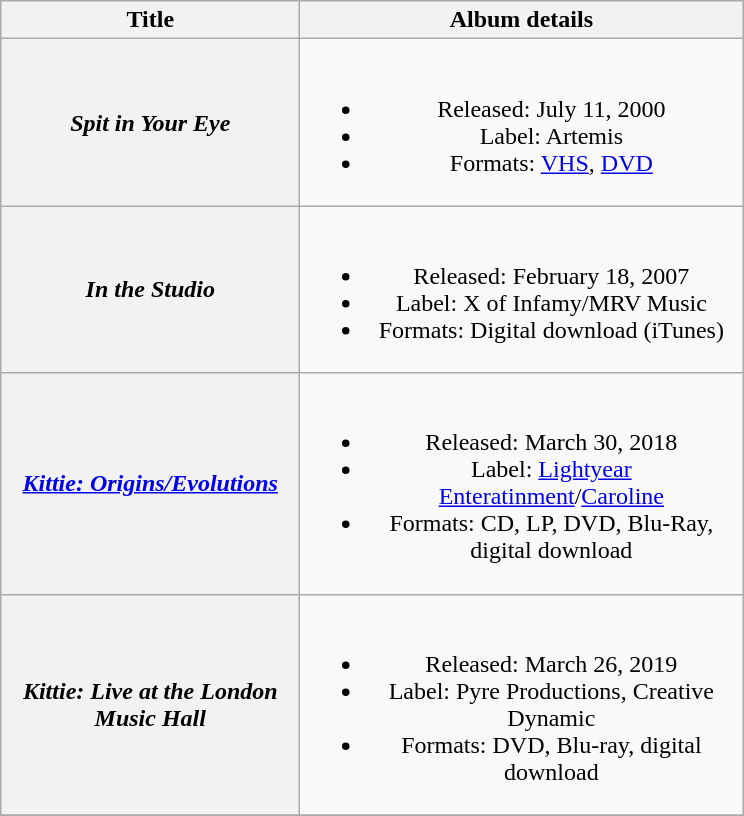<table class="wikitable plainrowheaders" style="text-align:center;">
<tr>
<th scope="col" style="width:12em;">Title</th>
<th scope="col" style="width:18em;">Album details</th>
</tr>
<tr>
<th scope="row"><em>Spit in Your Eye</em></th>
<td><br><ul><li>Released: July 11, 2000</li><li>Label: Artemis</li><li>Formats: <a href='#'>VHS</a>, <a href='#'>DVD</a></li></ul></td>
</tr>
<tr>
<th scope="row"><em>In the Studio</em></th>
<td><br><ul><li>Released: February 18, 2007</li><li>Label: X of Infamy/MRV Music</li><li>Formats: Digital download (iTunes)</li></ul></td>
</tr>
<tr>
<th scope="row"><em><a href='#'>Kittie: Origins/Evolutions</a></em></th>
<td><br><ul><li>Released: March 30, 2018</li><li>Label: <a href='#'>Lightyear Enteratinment</a>/<a href='#'>Caroline</a></li><li>Formats: CD, LP, DVD, Blu-Ray, digital download</li></ul></td>
</tr>
<tr>
<th scope="row"><em>Kittie: Live at the London Music Hall</em></th>
<td><br><ul><li>Released: March 26, 2019</li><li>Label: Pyre Productions, Creative Dynamic</li><li>Formats: DVD, Blu-ray, digital download</li></ul></td>
</tr>
<tr>
</tr>
</table>
